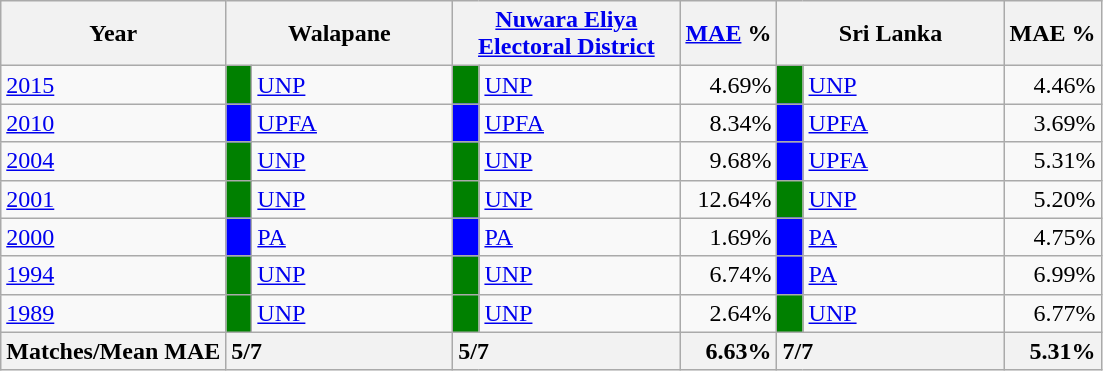<table class="wikitable">
<tr>
<th>Year</th>
<th colspan="2" width="144px">Walapane</th>
<th colspan="2" width="144px"><a href='#'>Nuwara Eliya Electoral District</a></th>
<th><a href='#'>MAE</a> %</th>
<th colspan="2" width="144px">Sri Lanka</th>
<th>MAE %</th>
</tr>
<tr>
<td><a href='#'>2015</a></td>
<td style="background-color:green;" width="10px"></td>
<td style="text-align:left;"><a href='#'>UNP</a></td>
<td style="background-color:green;" width="10px"></td>
<td style="text-align:left;"><a href='#'>UNP</a></td>
<td style="text-align:right;">4.69%</td>
<td style="background-color:green;" width="10px"></td>
<td style="text-align:left;"><a href='#'>UNP</a></td>
<td style="text-align:right;">4.46%</td>
</tr>
<tr>
<td><a href='#'>2010</a></td>
<td style="background-color:blue;" width="10px"></td>
<td style="text-align:left;"><a href='#'>UPFA</a></td>
<td style="background-color:blue;" width="10px"></td>
<td style="text-align:left;"><a href='#'>UPFA</a></td>
<td style="text-align:right;">8.34%</td>
<td style="background-color:blue;" width="10px"></td>
<td style="text-align:left;"><a href='#'>UPFA</a></td>
<td style="text-align:right;">3.69%</td>
</tr>
<tr>
<td><a href='#'>2004</a></td>
<td style="background-color:green;" width="10px"></td>
<td style="text-align:left;"><a href='#'>UNP</a></td>
<td style="background-color:green;" width="10px"></td>
<td style="text-align:left;"><a href='#'>UNP</a></td>
<td style="text-align:right;">9.68%</td>
<td style="background-color:blue;" width="10px"></td>
<td style="text-align:left;"><a href='#'>UPFA</a></td>
<td style="text-align:right;">5.31%</td>
</tr>
<tr>
<td><a href='#'>2001</a></td>
<td style="background-color:green;" width="10px"></td>
<td style="text-align:left;"><a href='#'>UNP</a></td>
<td style="background-color:green;" width="10px"></td>
<td style="text-align:left;"><a href='#'>UNP</a></td>
<td style="text-align:right;">12.64%</td>
<td style="background-color:green;" width="10px"></td>
<td style="text-align:left;"><a href='#'>UNP</a></td>
<td style="text-align:right;">5.20%</td>
</tr>
<tr>
<td><a href='#'>2000</a></td>
<td style="background-color:blue;" width="10px"></td>
<td style="text-align:left;"><a href='#'>PA</a></td>
<td style="background-color:blue;" width="10px"></td>
<td style="text-align:left;"><a href='#'>PA</a></td>
<td style="text-align:right;">1.69%</td>
<td style="background-color:blue;" width="10px"></td>
<td style="text-align:left;"><a href='#'>PA</a></td>
<td style="text-align:right;">4.75%</td>
</tr>
<tr>
<td><a href='#'>1994</a></td>
<td style="background-color:green;" width="10px"></td>
<td style="text-align:left;"><a href='#'>UNP</a></td>
<td style="background-color:green;" width="10px"></td>
<td style="text-align:left;"><a href='#'>UNP</a></td>
<td style="text-align:right;">6.74%</td>
<td style="background-color:blue;" width="10px"></td>
<td style="text-align:left;"><a href='#'>PA</a></td>
<td style="text-align:right;">6.99%</td>
</tr>
<tr>
<td><a href='#'>1989</a></td>
<td style="background-color:green;" width="10px"></td>
<td style="text-align:left;"><a href='#'>UNP</a></td>
<td style="background-color:green;" width="10px"></td>
<td style="text-align:left;"><a href='#'>UNP</a></td>
<td style="text-align:right;">2.64%</td>
<td style="background-color:green;" width="10px"></td>
<td style="text-align:left;"><a href='#'>UNP</a></td>
<td style="text-align:right;">6.77%</td>
</tr>
<tr>
<th>Matches/Mean MAE</th>
<th style="text-align:left;"colspan="2" width="144px">5/7</th>
<th style="text-align:left;"colspan="2" width="144px">5/7</th>
<th style="text-align:right;">6.63%</th>
<th style="text-align:left;"colspan="2" width="144px">7/7</th>
<th style="text-align:right;">5.31%</th>
</tr>
</table>
